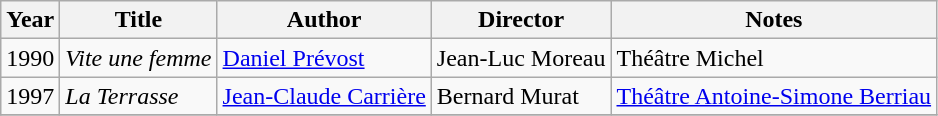<table class="wikitable">
<tr>
<th>Year</th>
<th>Title</th>
<th>Author</th>
<th>Director</th>
<th>Notes</th>
</tr>
<tr>
<td>1990</td>
<td><em>Vite une femme</em></td>
<td><a href='#'>Daniel Prévost</a></td>
<td>Jean-Luc Moreau</td>
<td>Théâtre Michel</td>
</tr>
<tr>
<td>1997</td>
<td><em>La Terrasse</em></td>
<td><a href='#'>Jean-Claude Carrière</a></td>
<td>Bernard Murat</td>
<td><a href='#'>Théâtre Antoine-Simone Berriau</a></td>
</tr>
<tr>
</tr>
</table>
